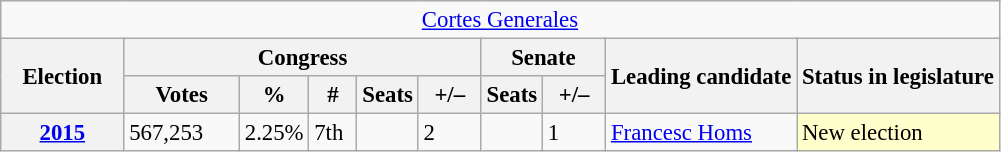<table class="wikitable" style="font-size:95%; text-align:left;">
<tr>
<td colspan="10" align="center"><a href='#'>Cortes Generales</a></td>
</tr>
<tr>
<th rowspan="2" width="75">Election</th>
<th colspan="5">Congress</th>
<th colspan="2">Senate</th>
<th rowspan="2">Leading candidate</th>
<th rowspan="2">Status in legislature</th>
</tr>
<tr>
<th width="70">Votes</th>
<th width="35">%</th>
<th width="25">#</th>
<th>Seats</th>
<th width="35">+/–</th>
<th>Seats</th>
<th width="35">+/–</th>
</tr>
<tr>
<th><a href='#'>2015</a></th>
<td>567,253</td>
<td>2.25%</td>
<td>7th</td>
<td></td>
<td>2</td>
<td></td>
<td>1</td>
<td rowspan="5"><a href='#'>Francesc Homs</a></td>
<td style="background:#ffc;">New election</td>
</tr>
</table>
